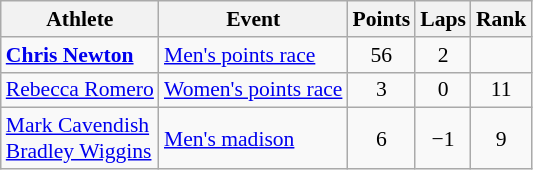<table class=wikitable style="font-size:90%">
<tr>
<th>Athlete</th>
<th>Event</th>
<th>Points</th>
<th>Laps</th>
<th>Rank</th>
</tr>
<tr align=center>
<td align=left><strong><a href='#'>Chris Newton</a></strong></td>
<td align=left><a href='#'>Men's points race</a></td>
<td>56</td>
<td>2</td>
<td></td>
</tr>
<tr align=center>
<td align=left><a href='#'>Rebecca Romero</a></td>
<td align=left><a href='#'>Women's points race</a></td>
<td>3</td>
<td>0</td>
<td>11</td>
</tr>
<tr align=center>
<td align=left><a href='#'>Mark Cavendish</a><br> <a href='#'>Bradley Wiggins</a></td>
<td align=left><a href='#'>Men's madison</a></td>
<td>6</td>
<td>−1</td>
<td>9</td>
</tr>
</table>
